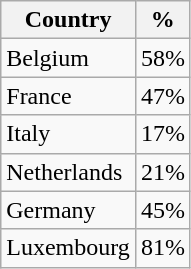<table class="wikitable sortable">
<tr>
<th>Country</th>
<th>%</th>
</tr>
<tr>
<td>Belgium</td>
<td>58%</td>
</tr>
<tr>
<td>France</td>
<td>47%</td>
</tr>
<tr>
<td>Italy</td>
<td>17%</td>
</tr>
<tr>
<td>Netherlands</td>
<td>21%</td>
</tr>
<tr>
<td>Germany</td>
<td>45%</td>
</tr>
<tr>
<td>Luxembourg</td>
<td>81%</td>
</tr>
</table>
